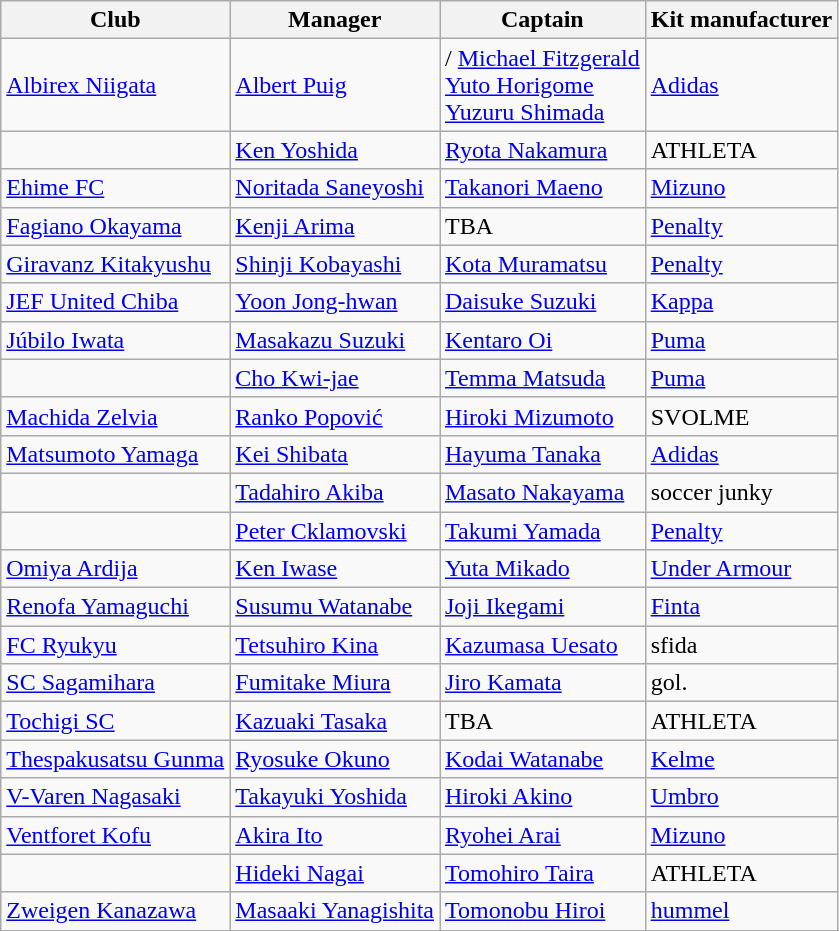<table class="wikitable sortable">
<tr>
<th>Club</th>
<th>Manager</th>
<th>Captain</th>
<th>Kit manufacturer</th>
</tr>
<tr>
<td><a href='#'>Albirex Niigata</a></td>
<td> <a href='#'>Albert Puig</a></td>
<td>/ <a href='#'>Michael Fitzgerald</a><br> <a href='#'>Yuto Horigome</a><br> <a href='#'>Yuzuru Shimada</a></td>
<td> <a href='#'>Adidas</a></td>
</tr>
<tr>
<td></td>
<td> <a href='#'>Ken Yoshida</a></td>
<td> <a href='#'>Ryota Nakamura</a></td>
<td> ATHLETA</td>
</tr>
<tr>
<td><a href='#'>Ehime FC</a></td>
<td> <a href='#'>Noritada Saneyoshi</a></td>
<td> <a href='#'>Takanori Maeno</a></td>
<td> <a href='#'>Mizuno</a></td>
</tr>
<tr>
<td><a href='#'>Fagiano Okayama</a></td>
<td> <a href='#'>Kenji Arima</a></td>
<td>TBA</td>
<td> <a href='#'>Penalty</a></td>
</tr>
<tr>
<td><a href='#'>Giravanz Kitakyushu</a></td>
<td> <a href='#'>Shinji Kobayashi</a></td>
<td> <a href='#'>Kota Muramatsu</a></td>
<td> <a href='#'>Penalty</a></td>
</tr>
<tr>
<td><a href='#'>JEF United Chiba</a></td>
<td> <a href='#'>Yoon Jong-hwan</a></td>
<td> <a href='#'>Daisuke Suzuki</a></td>
<td> <a href='#'>Kappa</a></td>
</tr>
<tr>
<td><a href='#'>Júbilo Iwata</a></td>
<td> <a href='#'>Masakazu Suzuki</a></td>
<td> <a href='#'>Kentaro Oi</a></td>
<td> <a href='#'>Puma</a></td>
</tr>
<tr>
<td></td>
<td> <a href='#'>Cho Kwi-jae</a></td>
<td> <a href='#'>Temma Matsuda</a></td>
<td> <a href='#'>Puma</a></td>
</tr>
<tr>
<td><a href='#'>Machida Zelvia</a></td>
<td> <a href='#'>Ranko Popović</a></td>
<td> <a href='#'>Hiroki Mizumoto</a></td>
<td> SVOLME</td>
</tr>
<tr>
<td><a href='#'>Matsumoto Yamaga</a></td>
<td> <a href='#'>Kei Shibata</a></td>
<td> <a href='#'>Hayuma Tanaka</a></td>
<td> <a href='#'>Adidas</a></td>
</tr>
<tr>
<td></td>
<td> <a href='#'>Tadahiro Akiba</a></td>
<td> <a href='#'>Masato Nakayama</a></td>
<td> soccer junky</td>
</tr>
<tr>
<td></td>
<td> <a href='#'>Peter Cklamovski</a></td>
<td> <a href='#'>Takumi Yamada</a></td>
<td> <a href='#'>Penalty</a></td>
</tr>
<tr>
<td><a href='#'>Omiya Ardija</a></td>
<td> <a href='#'>Ken Iwase</a></td>
<td> <a href='#'>Yuta Mikado</a></td>
<td> <a href='#'>Under Armour</a></td>
</tr>
<tr>
<td><a href='#'>Renofa Yamaguchi</a></td>
<td> <a href='#'>Susumu Watanabe</a></td>
<td> <a href='#'>Joji Ikegami</a></td>
<td> <a href='#'>Finta</a></td>
</tr>
<tr>
<td><a href='#'>FC Ryukyu</a></td>
<td> <a href='#'>Tetsuhiro Kina</a></td>
<td> <a href='#'>Kazumasa Uesato</a></td>
<td> sfida</td>
</tr>
<tr>
<td><a href='#'>SC Sagamihara</a></td>
<td> <a href='#'>Fumitake Miura</a></td>
<td> <a href='#'>Jiro Kamata</a></td>
<td> gol.</td>
</tr>
<tr>
<td><a href='#'>Tochigi SC</a></td>
<td> <a href='#'>Kazuaki Tasaka</a></td>
<td>TBA</td>
<td> ATHLETA</td>
</tr>
<tr>
<td><a href='#'>Thespakusatsu Gunma</a></td>
<td> <a href='#'>Ryosuke Okuno</a></td>
<td> <a href='#'>Kodai Watanabe</a></td>
<td> <a href='#'>Kelme</a></td>
</tr>
<tr>
<td><a href='#'>V-Varen Nagasaki</a></td>
<td> <a href='#'>Takayuki Yoshida</a></td>
<td> <a href='#'>Hiroki Akino</a></td>
<td> <a href='#'>Umbro</a></td>
</tr>
<tr>
<td><a href='#'>Ventforet Kofu</a></td>
<td> <a href='#'>Akira Ito</a></td>
<td> <a href='#'>Ryohei Arai</a></td>
<td> <a href='#'>Mizuno</a></td>
</tr>
<tr>
<td></td>
<td> <a href='#'>Hideki Nagai</a></td>
<td> <a href='#'>Tomohiro Taira</a></td>
<td> ATHLETA</td>
</tr>
<tr>
<td><a href='#'>Zweigen Kanazawa</a></td>
<td> <a href='#'>Masaaki Yanagishita</a></td>
<td> <a href='#'>Tomonobu Hiroi</a></td>
<td> <a href='#'>hummel</a></td>
</tr>
</table>
